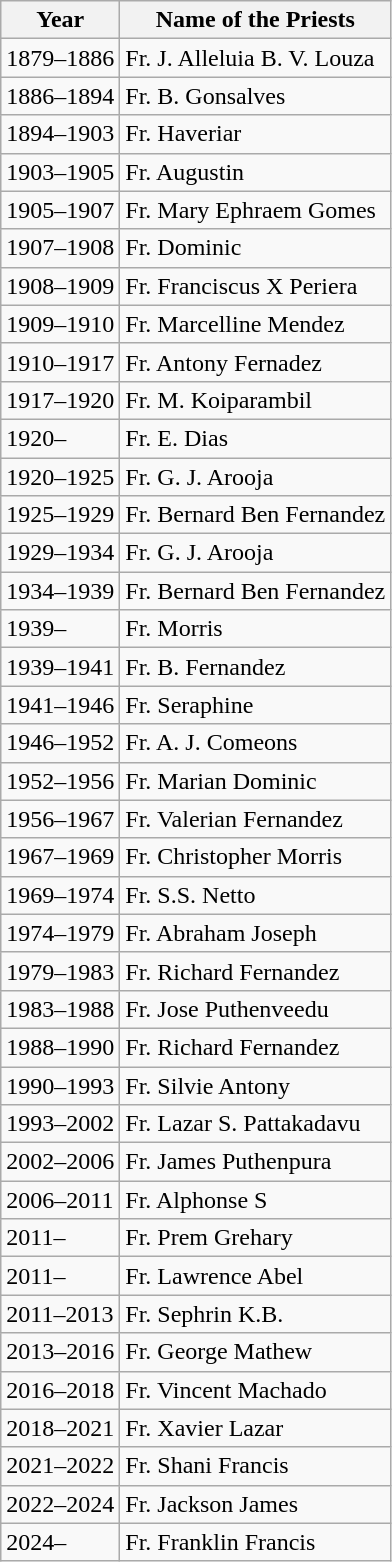<table class="wikitable">
<tr>
<th>Year</th>
<th>Name of the Priests</th>
</tr>
<tr>
<td>1879–1886</td>
<td>Fr. J. Alleluia B. V. Louza</td>
</tr>
<tr>
<td>1886–1894</td>
<td>Fr. B. Gonsalves</td>
</tr>
<tr>
<td>1894–1903</td>
<td>Fr. Haveriar</td>
</tr>
<tr>
<td>1903–1905</td>
<td>Fr. Augustin</td>
</tr>
<tr>
<td>1905–1907</td>
<td>Fr. Mary Ephraem Gomes</td>
</tr>
<tr>
<td>1907–1908</td>
<td>Fr. Dominic</td>
</tr>
<tr>
<td>1908–1909</td>
<td>Fr. Franciscus X Periera</td>
</tr>
<tr>
<td>1909–1910</td>
<td>Fr. Marcelline Mendez</td>
</tr>
<tr>
<td>1910–1917</td>
<td>Fr. Antony Fernadez</td>
</tr>
<tr>
<td>1917–1920</td>
<td>Fr. M. Koiparambil</td>
</tr>
<tr>
<td>1920–</td>
<td>Fr. E. Dias</td>
</tr>
<tr>
<td>1920–1925</td>
<td>Fr. G. J. Arooja</td>
</tr>
<tr>
<td>1925–1929</td>
<td>Fr. Bernard Ben Fernandez</td>
</tr>
<tr>
<td>1929–1934</td>
<td>Fr. G. J. Arooja</td>
</tr>
<tr>
<td>1934–1939</td>
<td>Fr. Bernard Ben Fernandez</td>
</tr>
<tr>
<td>1939–</td>
<td>Fr. Morris</td>
</tr>
<tr>
<td>1939–1941</td>
<td>Fr. B. Fernandez</td>
</tr>
<tr>
<td>1941–1946</td>
<td>Fr. Seraphine</td>
</tr>
<tr>
<td>1946–1952</td>
<td>Fr. A. J. Comeons</td>
</tr>
<tr>
<td>1952–1956</td>
<td>Fr. Marian Dominic</td>
</tr>
<tr>
<td>1956–1967</td>
<td>Fr. Valerian Fernandez</td>
</tr>
<tr>
<td>1967–1969</td>
<td>Fr. Christopher Morris</td>
</tr>
<tr>
<td>1969–1974</td>
<td>Fr. S.S. Netto</td>
</tr>
<tr>
<td>1974–1979</td>
<td>Fr. Abraham Joseph</td>
</tr>
<tr>
<td>1979–1983</td>
<td>Fr. Richard Fernandez</td>
</tr>
<tr>
<td>1983–1988</td>
<td>Fr. Jose Puthenveedu</td>
</tr>
<tr>
<td>1988–1990</td>
<td>Fr. Richard Fernandez</td>
</tr>
<tr>
<td>1990–1993</td>
<td>Fr. Silvie Antony</td>
</tr>
<tr>
<td>1993–2002</td>
<td>Fr. Lazar S. Pattakadavu</td>
</tr>
<tr>
<td>2002–2006</td>
<td>Fr. James Puthenpura</td>
</tr>
<tr>
<td>2006–2011</td>
<td>Fr. Alphonse S</td>
</tr>
<tr>
<td>2011–</td>
<td>Fr. Prem Grehary</td>
</tr>
<tr>
<td>2011–</td>
<td>Fr. Lawrence Abel</td>
</tr>
<tr>
<td>2011–2013</td>
<td>Fr. Sephrin K.B.</td>
</tr>
<tr>
<td>2013–2016</td>
<td>Fr. George Mathew</td>
</tr>
<tr>
<td>2016–2018</td>
<td>Fr. Vincent Machado</td>
</tr>
<tr>
<td>2018–2021</td>
<td>Fr. Xavier Lazar</td>
</tr>
<tr>
<td>2021–2022</td>
<td>Fr. Shani Francis</td>
</tr>
<tr>
<td>2022–2024</td>
<td>Fr. Jackson James</td>
</tr>
<tr>
<td>2024–</td>
<td>Fr. Franklin Francis</td>
</tr>
</table>
